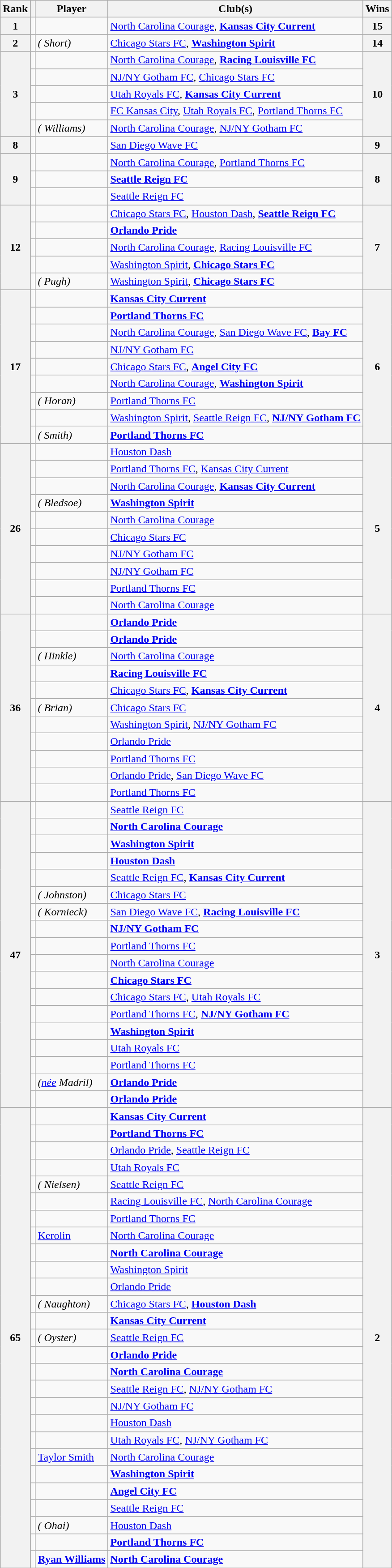<table class="wikitable sortable">
<tr>
<th scope="col">Rank</th>
<th scope="col"></th>
<th scope="col">Player</th>
<th scope="col">Club(s)</th>
<th scope="col">Wins</th>
</tr>
<tr>
<th>1</th>
<td></td>
<td><strong></strong></td>
<td><a href='#'>North Carolina Courage</a>, <strong><a href='#'>Kansas City Current</a></strong></td>
<th>15</th>
</tr>
<tr>
<th rowspan=1 scope="row">2</th>
<td></td>
<td><strong></strong> <em>( Short)</em></td>
<td><a href='#'>Chicago Stars FC</a>, <strong><a href='#'>Washington Spirit</a></strong></td>
<th rowspan=1 scope="row">14</th>
</tr>
<tr>
<th rowspan="5" scope="row">3</th>
<td></td>
<td><strong></strong></td>
<td><a href='#'>North Carolina Courage</a>, <strong><a href='#'>Racing Louisville FC</a></strong></td>
<th rowspan="5" scope="row">10</th>
</tr>
<tr>
<td></td>
<td></td>
<td><a href='#'>NJ/NY Gotham FC</a>, <a href='#'>Chicago Stars FC</a></td>
</tr>
<tr>
<td></td>
<td><strong></strong></td>
<td><a href='#'>Utah Royals FC</a>, <strong><a href='#'>Kansas City Current</a></strong></td>
</tr>
<tr>
<td></td>
<td></td>
<td><a href='#'>FC Kansas City</a>, <a href='#'>Utah Royals FC</a>, <a href='#'>Portland Thorns FC</a></td>
</tr>
<tr>
<td></td>
<td><strong></strong> <em>( Williams)</em></td>
<td><a href='#'>North Carolina Courage</a>, <a href='#'>NJ/NY Gotham FC</a></td>
</tr>
<tr>
<th rowspan=1 scope="row">8</th>
<td></td>
<td></td>
<td><a href='#'>San Diego Wave FC</a></td>
<th rowspan=1 scope="row">9</th>
</tr>
<tr>
<th rowspan="3" scope="row">9</th>
<td></td>
<td></td>
<td><a href='#'>North Carolina Courage</a>, <a href='#'>Portland Thorns FC</a></td>
<th rowspan="3" scope="row">8</th>
</tr>
<tr>
<td></td>
<td><strong></strong></td>
<td><strong><a href='#'>Seattle Reign FC</a></strong></td>
</tr>
<tr>
<td></td>
<td></td>
<td><a href='#'>Seattle Reign FC</a></td>
</tr>
<tr>
<th rowspan=5 scope="row">12</th>
<td></td>
<td><strong></strong></td>
<td><a href='#'>Chicago Stars FC</a>, <a href='#'>Houston Dash</a>, <strong><a href='#'>Seattle Reign FC</a></strong></td>
<th rowspan=5 scope="row">7</th>
</tr>
<tr>
<td></td>
<td><strong></strong></td>
<td><strong><a href='#'>Orlando Pride</a></strong></td>
</tr>
<tr>
<td></td>
<td><strong></strong></td>
<td><a href='#'>North Carolina Courage</a>, <a href='#'>Racing Louisville FC</a></td>
</tr>
<tr>
<td></td>
<td><strong></strong></td>
<td><a href='#'>Washington Spirit</a>, <strong><a href='#'>Chicago Stars FC</a></strong></td>
</tr>
<tr>
<td></td>
<td><strong></strong> <em>( Pugh)</em></td>
<td><a href='#'>Washington Spirit</a>, <strong><a href='#'>Chicago Stars FC</a></strong></td>
</tr>
<tr>
<th rowspan="9">17</th>
<td></td>
<td><strong></strong></td>
<td><strong><a href='#'>Kansas City Current</a></strong></td>
<th rowspan="9">6</th>
</tr>
<tr>
<td></td>
<td><strong></strong></td>
<td><strong><a href='#'>Portland Thorns FC</a></strong></td>
</tr>
<tr>
<td></td>
<td><strong></strong></td>
<td><a href='#'>North Carolina Courage</a>, <a href='#'>San Diego Wave FC</a>, <strong><a href='#'>Bay FC</a></strong></td>
</tr>
<tr>
<td></td>
<td><strong></strong></td>
<td><a href='#'>NJ/NY Gotham FC</a></td>
</tr>
<tr>
<td></td>
<td><strong></strong></td>
<td><a href='#'>Chicago Stars FC</a>, <strong><a href='#'>Angel City FC</a></strong></td>
</tr>
<tr>
<td></td>
<td><strong></strong></td>
<td><a href='#'>North Carolina Courage</a>, <strong><a href='#'>Washington Spirit</a></strong></td>
</tr>
<tr>
<td></td>
<td> <em>( Horan)</em></td>
<td><a href='#'>Portland Thorns FC</a></td>
</tr>
<tr>
<td></td>
<td><strong></strong></td>
<td><a href='#'>Washington Spirit</a>, <a href='#'>Seattle Reign FC</a>, <strong><a href='#'>NJ/NY Gotham FC</a></strong></td>
</tr>
<tr>
<td></td>
<td><strong></strong> <em>( Smith)</em></td>
<td><strong><a href='#'>Portland Thorns FC</a></strong></td>
</tr>
<tr>
<th rowspan="10">26</th>
<td></td>
<td></td>
<td><a href='#'>Houston Dash</a></td>
<th rowspan="10">5</th>
</tr>
<tr>
<td></td>
<td></td>
<td><a href='#'>Portland Thorns FC</a>, <a href='#'>Kansas City Current</a></td>
</tr>
<tr>
<td></td>
<td><strong></strong></td>
<td><a href='#'>North Carolina Courage</a>, <strong><a href='#'>Kansas City Current</a></strong></td>
</tr>
<tr>
<td></td>
<td><strong></strong> <em>( Bledsoe)</em></td>
<td><strong><a href='#'>Washington Spirit</a></strong></td>
</tr>
<tr>
<td></td>
<td></td>
<td><a href='#'>North Carolina Courage</a></td>
</tr>
<tr>
<td></td>
<td></td>
<td><a href='#'>Chicago Stars FC</a></td>
</tr>
<tr>
<td></td>
<td></td>
<td><a href='#'>NJ/NY Gotham FC</a></td>
</tr>
<tr>
<td></td>
<td><strong></strong></td>
<td><a href='#'>NJ/NY Gotham FC</a></td>
</tr>
<tr>
<td></td>
<td></td>
<td><a href='#'>Portland Thorns FC</a></td>
</tr>
<tr>
<td></td>
<td></td>
<td><a href='#'>North Carolina Courage</a></td>
</tr>
<tr>
<th rowspan="11" scope="row">36</th>
<td></td>
<td><strong></strong></td>
<td><strong><a href='#'>Orlando Pride</a></strong></td>
<th rowspan="11" scope="row">4</th>
</tr>
<tr>
<td></td>
<td><strong></strong></td>
<td><strong><a href='#'>Orlando Pride</a></strong></td>
</tr>
<tr>
<td></td>
<td> <em>( Hinkle)</em></td>
<td><a href='#'>North Carolina Courage</a></td>
</tr>
<tr>
<td></td>
<td><strong></strong></td>
<td><strong><a href='#'>Racing Louisville FC</a></strong></td>
</tr>
<tr>
<td></td>
<td><strong></strong></td>
<td><a href='#'>Chicago Stars FC</a>, <strong><a href='#'>Kansas City Current</a></strong></td>
</tr>
<tr>
<td></td>
<td><strong></strong> <em>( Brian)</em></td>
<td><a href='#'>Chicago Stars FC</a></td>
</tr>
<tr>
<td></td>
<td></td>
<td><a href='#'>Washington Spirit</a>, <a href='#'>NJ/NY Gotham FC</a></td>
</tr>
<tr>
<td></td>
<td></td>
<td><a href='#'>Orlando Pride</a></td>
</tr>
<tr>
<td></td>
<td><strong></strong></td>
<td><a href='#'>Portland Thorns FC</a></td>
</tr>
<tr>
<td></td>
<td></td>
<td><a href='#'>Orlando Pride</a>, <a href='#'>San Diego Wave FC</a></td>
</tr>
<tr>
<td></td>
<td><strong></strong></td>
<td><a href='#'>Portland Thorns FC</a></td>
</tr>
<tr>
<th rowspan=18 scope="row">47</th>
<td></td>
<td><strong></strong></td>
<td><a href='#'>Seattle Reign FC</a></td>
<th rowspan=18 scope="row">3</th>
</tr>
<tr>
<td></td>
<td><strong></strong></td>
<td><strong><a href='#'>North Carolina Courage</a></strong></td>
</tr>
<tr>
<td></td>
<td><strong></strong></td>
<td><strong><a href='#'>Washington Spirit</a></strong></td>
</tr>
<tr>
<td></td>
<td><strong></strong></td>
<td><strong><a href='#'>Houston Dash</a></strong></td>
</tr>
<tr>
<td></td>
<td><strong></strong></td>
<td><a href='#'>Seattle Reign FC</a>, <strong><a href='#'>Kansas City Current</a></strong></td>
</tr>
<tr>
<td></td>
<td> <em>( Johnston)</em></td>
<td><a href='#'>Chicago Stars FC</a></td>
</tr>
<tr>
<td></td>
<td><strong></strong> <em>( Kornieck)</em></td>
<td><a href='#'>San Diego Wave FC</a>, <strong><a href='#'>Racing Louisville FC</a></strong></td>
</tr>
<tr>
<td></td>
<td><strong></strong></td>
<td><strong><a href='#'>NJ/NY Gotham FC</a></strong></td>
</tr>
<tr>
<td></td>
<td></td>
<td><a href='#'>Portland Thorns FC</a></td>
</tr>
<tr>
<td></td>
<td></td>
<td><a href='#'>North Carolina Courage</a></td>
</tr>
<tr>
<td></td>
<td><strong></strong></td>
<td><strong><a href='#'>Chicago Stars FC</a></strong></td>
</tr>
<tr>
<td></td>
<td><strong></strong></td>
<td><a href='#'>Chicago Stars FC</a>, <a href='#'>Utah Royals FC</a></td>
</tr>
<tr>
<td></td>
<td><strong></strong></td>
<td><a href='#'>Portland Thorns FC</a>, <strong><a href='#'>NJ/NY Gotham FC</a></strong></td>
</tr>
<tr>
<td></td>
<td><strong></strong></td>
<td><strong><a href='#'>Washington Spirit</a></strong></td>
</tr>
<tr>
<td></td>
<td></td>
<td><a href='#'>Utah Royals FC</a></td>
</tr>
<tr>
<td></td>
<td></td>
<td><a href='#'>Portland Thorns FC</a></td>
</tr>
<tr>
<td></td>
<td><strong></strong> <em>(<a href='#'>née</a> Madril)</em></td>
<td><strong><a href='#'>Orlando Pride</a></strong></td>
</tr>
<tr>
<td></td>
<td><strong></strong></td>
<td><strong><a href='#'>Orlando Pride</a></strong></td>
</tr>
<tr>
<th rowspan="27" scope="row">65</th>
<td></td>
<td><strong></strong></td>
<td><strong><a href='#'>Kansas City Current</a></strong></td>
<th rowspan="27" scope="row">2</th>
</tr>
<tr>
<td></td>
<td><strong></strong></td>
<td><strong><a href='#'>Portland Thorns FC</a></strong></td>
</tr>
<tr>
<td></td>
<td></td>
<td><a href='#'>Orlando Pride</a>, <a href='#'>Seattle Reign FC</a></td>
</tr>
<tr>
<td></td>
<td></td>
<td><a href='#'>Utah Royals FC</a></td>
</tr>
<tr>
<td></td>
<td> <em>( Nielsen)</em></td>
<td><a href='#'>Seattle Reign FC</a></td>
</tr>
<tr>
<td></td>
<td></td>
<td><a href='#'>Racing Louisville FC</a>, <a href='#'>North Carolina Courage</a></td>
</tr>
<tr>
<td></td>
<td></td>
<td><a href='#'>Portland Thorns FC</a></td>
</tr>
<tr>
<td></td>
<td><a href='#'>Kerolin</a></td>
<td><a href='#'>North Carolina Courage</a></td>
</tr>
<tr>
<td></td>
<td><strong></strong></td>
<td><strong><a href='#'>North Carolina Courage</a></strong></td>
</tr>
<tr>
<td></td>
<td></td>
<td><a href='#'>Washington Spirit</a></td>
</tr>
<tr>
<td></td>
<td><strong></strong></td>
<td><a href='#'>Orlando Pride</a></td>
</tr>
<tr>
<td></td>
<td><strong></strong> <em>( Naughton)</em></td>
<td><a href='#'>Chicago Stars FC</a>, <strong><a href='#'>Houston Dash</a></strong></td>
</tr>
<tr>
<td></td>
<td><strong></strong></td>
<td><strong><a href='#'>Kansas City Current</a></strong></td>
</tr>
<tr>
<td></td>
<td> <em>( Oyster)</em></td>
<td><a href='#'>Seattle Reign FC</a></td>
</tr>
<tr>
<td></td>
<td><strong></strong></td>
<td><strong><a href='#'>Orlando Pride</a></strong></td>
</tr>
<tr>
<td></td>
<td><strong></strong></td>
<td><strong><a href='#'>North Carolina Courage</a></strong></td>
</tr>
<tr>
<td></td>
<td></td>
<td><a href='#'>Seattle Reign FC</a>, <a href='#'>NJ/NY Gotham FC</a></td>
</tr>
<tr>
<td></td>
<td><strong></strong></td>
<td><a href='#'>NJ/NY Gotham FC</a></td>
</tr>
<tr>
<td></td>
<td></td>
<td><a href='#'>Houston Dash</a></td>
</tr>
<tr>
<td></td>
<td><strong></strong></td>
<td><a href='#'>Utah Royals FC</a>, <a href='#'>NJ/NY Gotham FC</a></td>
</tr>
<tr>
<td></td>
<td><a href='#'>Taylor Smith</a></td>
<td><a href='#'>North Carolina Courage</a></td>
</tr>
<tr>
<td></td>
<td><strong></strong></td>
<td><strong><a href='#'>Washington Spirit</a></strong></td>
</tr>
<tr>
<td></td>
<td><strong></strong></td>
<td><strong><a href='#'>Angel City FC</a></strong></td>
</tr>
<tr>
<td></td>
<td></td>
<td><a href='#'>Seattle Reign FC</a></td>
</tr>
<tr>
<td></td>
<td> <em>( Ohai)</em></td>
<td><a href='#'>Houston Dash</a></td>
</tr>
<tr>
<td></td>
<td><strong></strong></td>
<td><strong><a href='#'>Portland Thorns FC</a></strong></td>
</tr>
<tr>
<td></td>
<td><strong><a href='#'>Ryan Williams</a></strong></td>
<td><strong><a href='#'>North Carolina Courage</a></strong></td>
</tr>
<tr>
</tr>
</table>
